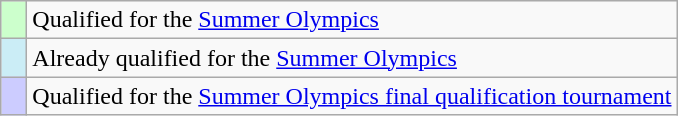<table class="wikitable">
<tr>
<td width=10px bgcolor=#ccffcc></td>
<td>Qualified for the <a href='#'>Summer Olympics</a></td>
</tr>
<tr>
<td width=10px bgcolor=#cbedf6></td>
<td>Already qualified for the <a href='#'>Summer Olympics</a></td>
</tr>
<tr>
<td width=10px bgcolor=#ccccff></td>
<td>Qualified for the <a href='#'>Summer Olympics final qualification tournament</a></td>
</tr>
</table>
